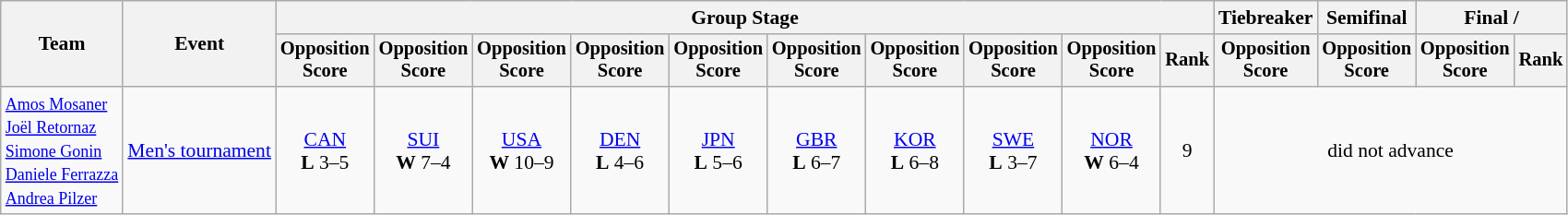<table class="wikitable" style="font-size:90%">
<tr>
<th rowspan=2>Team</th>
<th rowspan=2>Event</th>
<th colspan=10>Group Stage</th>
<th>Tiebreaker</th>
<th>Semifinal</th>
<th colspan=2>Final / </th>
</tr>
<tr style="font-size:95%">
<th>Opposition<br>Score</th>
<th>Opposition<br>Score</th>
<th>Opposition<br>Score</th>
<th>Opposition<br>Score</th>
<th>Opposition<br>Score</th>
<th>Opposition<br>Score</th>
<th>Opposition<br>Score</th>
<th>Opposition<br>Score</th>
<th>Opposition<br>Score</th>
<th>Rank</th>
<th>Opposition<br>Score</th>
<th>Opposition<br>Score</th>
<th>Opposition<br>Score</th>
<th>Rank</th>
</tr>
<tr align=center>
<td align=left><small><a href='#'>Amos Mosaner</a><br><a href='#'>Joël Retornaz</a><br><a href='#'>Simone Gonin</a><br><a href='#'>Daniele Ferrazza</a><br><a href='#'>Andrea Pilzer</a></small></td>
<td align=left><a href='#'>Men's tournament</a></td>
<td> <a href='#'>CAN</a><br><strong>L</strong> 3–5</td>
<td> <a href='#'>SUI</a><br><strong>W</strong> 7–4</td>
<td> <a href='#'>USA</a><br><strong>W</strong> 10–9</td>
<td> <a href='#'>DEN</a><br> <strong>L</strong> 4–6</td>
<td> <a href='#'>JPN</a><br> <strong>L</strong> 5–6</td>
<td> <a href='#'>GBR</a><br> <strong>L</strong> 6–7</td>
<td> <a href='#'>KOR</a><br><strong>L</strong> 6–8</td>
<td> <a href='#'>SWE</a><br> <strong>L</strong> 3–7</td>
<td> <a href='#'>NOR</a><br> <strong>W</strong> 6–4</td>
<td>9</td>
<td colspan=4>did not advance</td>
</tr>
</table>
